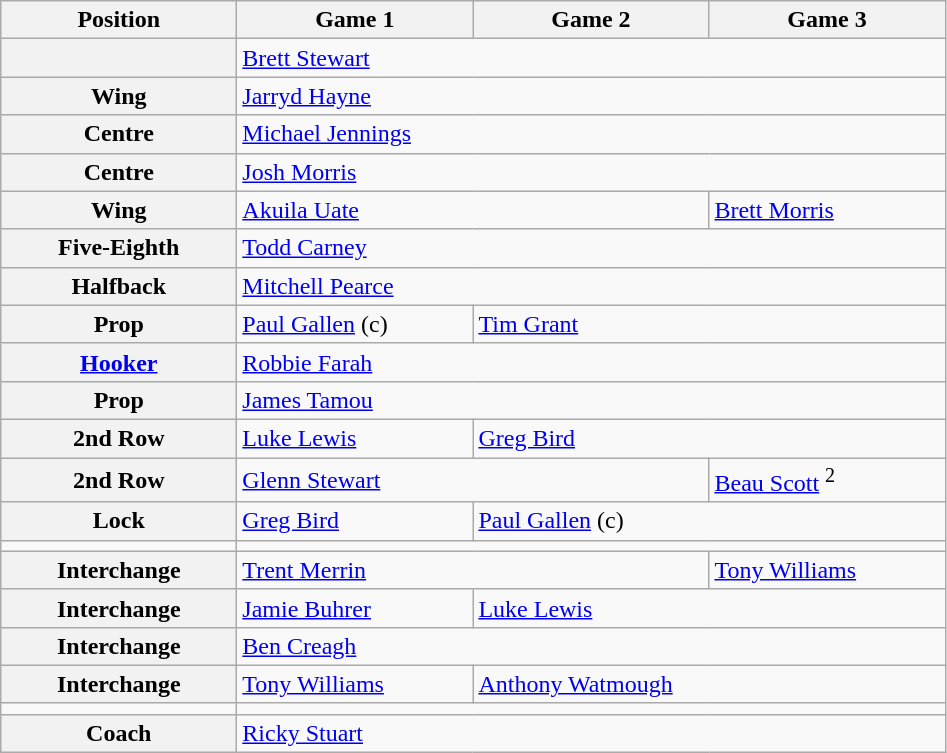<table class="wikitable">
<tr>
<th style="width:150px;">Position</th>
<th style="width:150px;">Game 1</th>
<th style="width:150px;">Game 2</th>
<th style="width:150px;">Game 3</th>
</tr>
<tr>
<th></th>
<td colspan="3"> <a href='#'>Brett Stewart</a></td>
</tr>
<tr>
<th>Wing</th>
<td colspan="3"> <a href='#'>Jarryd Hayne</a></td>
</tr>
<tr>
<th>Centre</th>
<td colspan="3"> <a href='#'>Michael Jennings</a></td>
</tr>
<tr>
<th>Centre</th>
<td colspan="3"> <a href='#'>Josh Morris</a></td>
</tr>
<tr>
<th>Wing</th>
<td colspan="2"> <a href='#'>Akuila Uate</a></td>
<td> <a href='#'>Brett Morris</a></td>
</tr>
<tr>
<th>Five-Eighth</th>
<td colspan="3"> <a href='#'>Todd Carney</a></td>
</tr>
<tr>
<th>Halfback</th>
<td colspan="3"> <a href='#'>Mitchell Pearce</a></td>
</tr>
<tr>
<th>Prop</th>
<td> <a href='#'>Paul Gallen</a> (c)</td>
<td colspan="2"> <a href='#'>Tim Grant</a></td>
</tr>
<tr>
<th><a href='#'>Hooker</a></th>
<td colspan="3"> <a href='#'>Robbie Farah</a></td>
</tr>
<tr>
<th>Prop</th>
<td colspan="3"> <a href='#'>James Tamou</a></td>
</tr>
<tr>
<th>2nd Row</th>
<td> <a href='#'>Luke Lewis</a></td>
<td colspan="2"> <a href='#'>Greg Bird</a></td>
</tr>
<tr>
<th>2nd Row</th>
<td colspan="2"> <a href='#'>Glenn Stewart</a></td>
<td> <a href='#'>Beau Scott</a> <sup>2</sup></td>
</tr>
<tr>
<th>Lock</th>
<td> <a href='#'>Greg Bird</a></td>
<td colspan="2"> <a href='#'>Paul Gallen</a> (c)</td>
</tr>
<tr>
<td></td>
</tr>
<tr>
<th>Interchange</th>
<td colspan="2"> <a href='#'>Trent Merrin</a></td>
<td> <a href='#'>Tony Williams</a></td>
</tr>
<tr>
<th>Interchange</th>
<td> <a href='#'>Jamie Buhrer</a></td>
<td colspan="2"> <a href='#'>Luke Lewis</a></td>
</tr>
<tr>
<th>Interchange</th>
<td colspan="3"> <a href='#'>Ben Creagh</a></td>
</tr>
<tr>
<th>Interchange</th>
<td> <a href='#'>Tony Williams</a></td>
<td colspan="2"> <a href='#'>Anthony Watmough</a></td>
</tr>
<tr>
<td></td>
</tr>
<tr>
<th>Coach</th>
<td colspan="3"><a href='#'>Ricky Stuart</a></td>
</tr>
</table>
